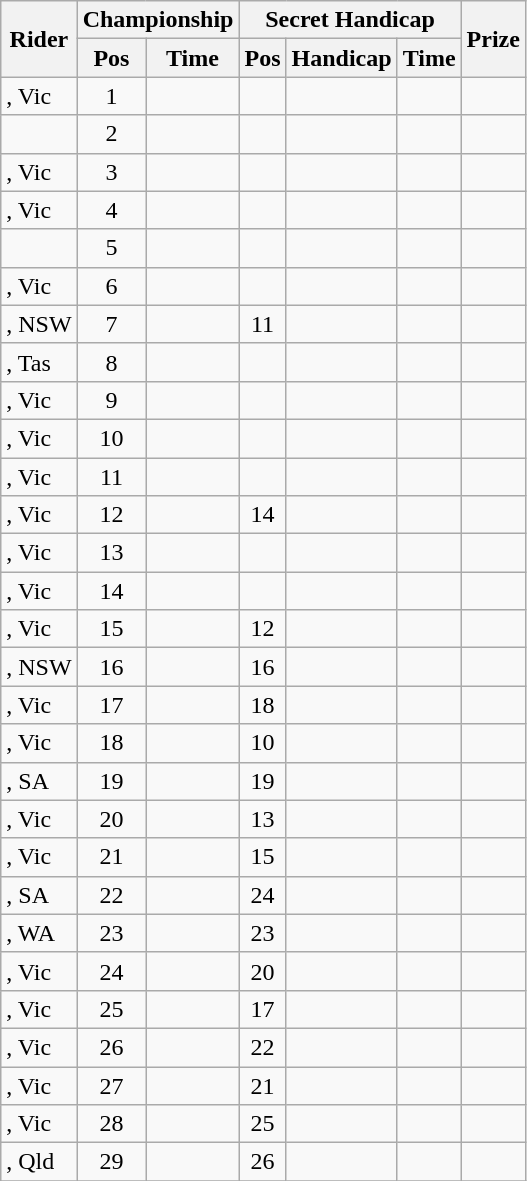<table class="wikitable sortable">
<tr>
<th rowspan="2">Rider</th>
<th colspan="2">Championship</th>
<th colspan="3">Secret Handicap </th>
<th rowspan="2">Prize</th>
</tr>
<tr>
<th>Pos</th>
<th>Time</th>
<th>Pos</th>
<th>Handicap</th>
<th>Time</th>
</tr>
<tr>
<td>, Vic</td>
<td align=center>1</td>
<td align=center></td>
<td align=center></td>
<td align=center></td>
<td class="sortbottom" align=center></td>
<td align=center></td>
</tr>
<tr>
<td></td>
<td align=center>2</td>
<td align=center></td>
<td align=center></td>
<td align=center></td>
<td align=center></td>
<td align=center></td>
</tr>
<tr>
<td>, Vic</td>
<td align=center>3</td>
<td align=center></td>
<td align=center></td>
<td align=center></td>
<td align=center></td>
<td align=center></td>
</tr>
<tr>
<td>, Vic</td>
<td align=center>4</td>
<td align=center></td>
<td align=center></td>
<td align=center></td>
<td align=center></td>
<td align=center></td>
</tr>
<tr>
<td></td>
<td align=center>5</td>
<td align=center></td>
<td align=center></td>
<td align=center></td>
<td align=center></td>
<td align=center></td>
</tr>
<tr>
<td>, Vic</td>
<td align=center>6</td>
<td align=center></td>
<td align=center></td>
<td align=center></td>
<td align=center></td>
<td align=center></td>
</tr>
<tr>
<td>, NSW</td>
<td align=center>7</td>
<td align=center></td>
<td align=center>11</td>
<td align=center></td>
<td align=center></td>
<td align=center></td>
</tr>
<tr>
<td>, Tas</td>
<td align=center>8</td>
<td align=center></td>
<td align=center></td>
<td align=center></td>
<td align=center></td>
<td></td>
</tr>
<tr>
<td>, Vic</td>
<td align=center>9</td>
<td align=center></td>
<td align=center></td>
<td align=center></td>
<td align=center></td>
<td align=center></td>
</tr>
<tr>
<td>, Vic</td>
<td align=center>10</td>
<td align=center></td>
<td align=center></td>
<td align=center></td>
<td align=center></td>
<td align=center></td>
</tr>
<tr>
<td>, Vic</td>
<td align=center>11</td>
<td align=center></td>
<td align=center></td>
<td align=center></td>
<td align=center></td>
<td></td>
</tr>
<tr>
<td>, Vic</td>
<td align=center>12</td>
<td align=center></td>
<td align=center>14</td>
<td align=center></td>
<td align=center></td>
<td align=center></td>
</tr>
<tr>
<td>, Vic</td>
<td align=center>13</td>
<td align=center></td>
<td align=center></td>
<td align=center></td>
<td align=center></td>
<td align=center></td>
</tr>
<tr>
<td>, Vic</td>
<td align=center>14</td>
<td align=center></td>
<td align=center></td>
<td align=center></td>
<td align=center></td>
<td></td>
</tr>
<tr>
<td>, Vic</td>
<td align=center>15</td>
<td align=center></td>
<td align=center>12</td>
<td align=center></td>
<td align=center></td>
<td></td>
</tr>
<tr>
<td>, NSW</td>
<td align=center>16</td>
<td align=center></td>
<td align=center>16</td>
<td align=center></td>
<td align=center></td>
<td></td>
</tr>
<tr>
<td>, Vic</td>
<td align=center>17</td>
<td align=center></td>
<td align=center>18</td>
<td align=center></td>
<td align=center></td>
<td align=center></td>
</tr>
<tr>
<td>, Vic</td>
<td align=center>18</td>
<td align=center></td>
<td align=center>10</td>
<td align=center></td>
<td align=center></td>
<td></td>
</tr>
<tr>
<td>, SA</td>
<td align=center>19</td>
<td align=center></td>
<td align=center>19</td>
<td align=center></td>
<td align=center></td>
<td></td>
</tr>
<tr>
<td>, Vic</td>
<td align=center>20</td>
<td align=center></td>
<td align=center>13</td>
<td align=center></td>
<td align=center></td>
<td align=center></td>
</tr>
<tr>
<td>, Vic</td>
<td align=center>21</td>
<td align=center></td>
<td align=center>15</td>
<td align=center></td>
<td align=center></td>
<td align=center></td>
</tr>
<tr>
<td>, SA</td>
<td align=center>22</td>
<td align=center></td>
<td align=center>24</td>
<td align=center></td>
<td align=center></td>
<td></td>
</tr>
<tr>
<td>, WA</td>
<td align=center>23</td>
<td align=center></td>
<td align=center>23</td>
<td align=center></td>
<td align=center></td>
<td></td>
</tr>
<tr>
<td>, Vic</td>
<td align=center>24</td>
<td align=center></td>
<td align=center>20</td>
<td align=center></td>
<td align=center></td>
<td></td>
</tr>
<tr>
<td>, Vic</td>
<td align=center>25</td>
<td align=center></td>
<td align=center>17</td>
<td align=center></td>
<td align=center></td>
<td></td>
</tr>
<tr>
<td>, Vic</td>
<td align=center>26</td>
<td align=center></td>
<td align=center>22</td>
<td align=center></td>
<td align=center></td>
<td></td>
</tr>
<tr>
<td>, Vic</td>
<td align=center>27</td>
<td align=center></td>
<td align=center>21</td>
<td align=center></td>
<td align=center></td>
<td></td>
</tr>
<tr>
<td>, Vic</td>
<td align=center>28</td>
<td align=center></td>
<td align=center>25</td>
<td align=center></td>
<td align=center></td>
<td></td>
</tr>
<tr>
<td>, Qld</td>
<td align=center>29</td>
<td align=center></td>
<td align=center>26</td>
<td align=center></td>
<td align=center></td>
<td align=center></td>
</tr>
<tr>
</tr>
</table>
